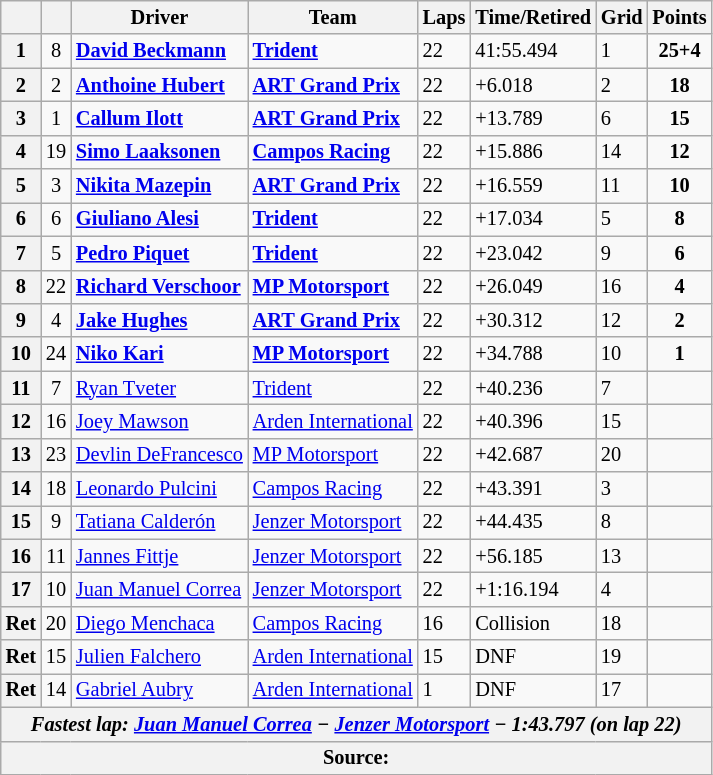<table class="wikitable" style="font-size: 85%;">
<tr>
<th></th>
<th></th>
<th>Driver</th>
<th>Team</th>
<th>Laps</th>
<th>Time/Retired</th>
<th>Grid</th>
<th>Points</th>
</tr>
<tr>
<th>1</th>
<td align="center">8</td>
<td><strong> <a href='#'>David Beckmann</a></strong></td>
<td><strong><a href='#'>Trident</a></strong></td>
<td>22</td>
<td>41:55.494</td>
<td>1</td>
<td align="center"><strong>25+4</strong></td>
</tr>
<tr>
<th>2</th>
<td align="center">2</td>
<td><strong> <a href='#'>Anthoine Hubert</a></strong></td>
<td><strong><a href='#'>ART Grand Prix</a></strong></td>
<td>22</td>
<td>+6.018</td>
<td>2</td>
<td align="center"><strong>18</strong></td>
</tr>
<tr>
<th>3</th>
<td align="center">1</td>
<td><strong> <a href='#'>Callum Ilott</a></strong></td>
<td><strong><a href='#'>ART Grand Prix</a></strong></td>
<td>22</td>
<td>+13.789</td>
<td>6</td>
<td align="center"><strong>15</strong></td>
</tr>
<tr>
<th>4</th>
<td align="center">19</td>
<td><strong> <a href='#'>Simo Laaksonen</a></strong></td>
<td><strong><a href='#'>Campos Racing</a></strong></td>
<td>22</td>
<td>+15.886</td>
<td>14</td>
<td align="center"><strong>12</strong></td>
</tr>
<tr>
<th>5</th>
<td align="center">3</td>
<td><strong> <a href='#'>Nikita Mazepin</a></strong></td>
<td><strong><a href='#'>ART Grand Prix</a></strong></td>
<td>22</td>
<td>+16.559</td>
<td>11</td>
<td align="center"><strong>10</strong></td>
</tr>
<tr>
<th>6</th>
<td align="center">6</td>
<td><strong> <a href='#'>Giuliano Alesi</a></strong></td>
<td><strong><a href='#'>Trident</a></strong></td>
<td>22</td>
<td>+17.034</td>
<td>5</td>
<td align="center"><strong>8</strong></td>
</tr>
<tr>
<th>7</th>
<td align="center">5</td>
<td><strong> <a href='#'>Pedro Piquet</a></strong></td>
<td><strong><a href='#'>Trident</a></strong></td>
<td>22</td>
<td>+23.042</td>
<td>9</td>
<td align="center"><strong>6</strong></td>
</tr>
<tr>
<th>8</th>
<td align="center">22</td>
<td><strong> <a href='#'>Richard Verschoor</a></strong></td>
<td><strong><a href='#'>MP Motorsport</a></strong></td>
<td>22</td>
<td>+26.049</td>
<td>16</td>
<td align="center"><strong>4</strong></td>
</tr>
<tr>
<th>9</th>
<td align="center">4</td>
<td><strong> <a href='#'>Jake Hughes</a></strong></td>
<td><strong><a href='#'>ART Grand Prix</a></strong></td>
<td>22</td>
<td>+30.312</td>
<td>12</td>
<td align="center"><strong>2</strong></td>
</tr>
<tr>
<th>10</th>
<td align="center">24</td>
<td><strong> <a href='#'>Niko Kari</a></strong></td>
<td><strong><a href='#'>MP Motorsport</a></strong></td>
<td>22</td>
<td>+34.788</td>
<td>10</td>
<td align="center"><strong>1</strong></td>
</tr>
<tr>
<th>11</th>
<td align="center">7</td>
<td> <a href='#'>Ryan Tveter</a></td>
<td><a href='#'>Trident</a></td>
<td>22</td>
<td>+40.236</td>
<td>7</td>
<td></td>
</tr>
<tr>
<th>12</th>
<td align="center">16</td>
<td> <a href='#'>Joey Mawson</a></td>
<td><a href='#'>Arden International</a></td>
<td>22</td>
<td>+40.396</td>
<td>15</td>
<td></td>
</tr>
<tr>
<th>13</th>
<td align="center">23</td>
<td> <a href='#'>Devlin DeFrancesco</a></td>
<td><a href='#'>MP Motorsport</a></td>
<td>22</td>
<td>+42.687</td>
<td>20</td>
<td></td>
</tr>
<tr>
<th>14</th>
<td align="center">18</td>
<td> <a href='#'>Leonardo Pulcini</a></td>
<td><a href='#'>Campos Racing</a></td>
<td>22</td>
<td>+43.391</td>
<td>3</td>
<td></td>
</tr>
<tr>
<th>15</th>
<td align="center">9</td>
<td> <a href='#'>Tatiana Calderón</a></td>
<td><a href='#'>Jenzer Motorsport</a></td>
<td>22</td>
<td>+44.435</td>
<td>8</td>
<td></td>
</tr>
<tr>
<th>16</th>
<td align="center">11</td>
<td> <a href='#'>Jannes Fittje</a></td>
<td><a href='#'>Jenzer Motorsport</a></td>
<td>22</td>
<td>+56.185</td>
<td>13</td>
<td></td>
</tr>
<tr>
<th>17</th>
<td align="center">10</td>
<td> <a href='#'>Juan Manuel Correa</a></td>
<td><a href='#'>Jenzer Motorsport</a></td>
<td>22</td>
<td>+1:16.194</td>
<td>4</td>
<td></td>
</tr>
<tr>
<th>Ret</th>
<td align="center">20</td>
<td> <a href='#'>Diego Menchaca</a></td>
<td><a href='#'>Campos Racing</a></td>
<td>16</td>
<td>Collision</td>
<td>18</td>
<td></td>
</tr>
<tr>
<th>Ret</th>
<td align="center">15</td>
<td> <a href='#'>Julien Falchero</a></td>
<td><a href='#'>Arden International</a></td>
<td>15</td>
<td>DNF</td>
<td>19</td>
<td></td>
</tr>
<tr>
<th>Ret</th>
<td align="center">14</td>
<td> <a href='#'>Gabriel Aubry</a></td>
<td><a href='#'>Arden International</a></td>
<td>1</td>
<td>DNF</td>
<td>17</td>
<td></td>
</tr>
<tr>
<th colspan="8"><em>Fastest lap: <strong><a href='#'>Juan Manuel Correa</a> − <a href='#'>Jenzer Motorsport</a> − 1:43.797 (on lap 22)<strong><em></th>
</tr>
<tr>
<th colspan="8">Source:</th>
</tr>
</table>
